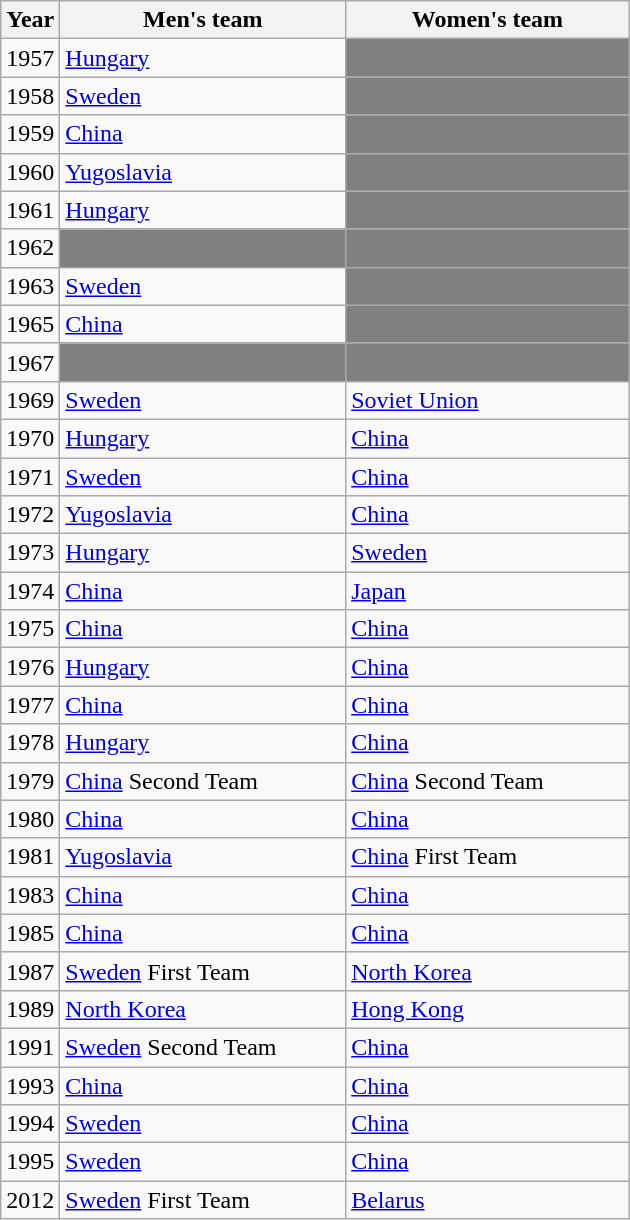<table class="wikitable" style="text-align: left; width: 420px;">
<tr>
<th width="20">Year</th>
<th width="210">Men's team</th>
<th width="210">Women's team</th>
</tr>
<tr>
<td>1957</td>
<td> <a href='#'>Hungary</a></td>
<td bgcolor=gray></td>
</tr>
<tr>
<td>1958</td>
<td> <a href='#'>Sweden</a></td>
<td bgcolor=gray></td>
</tr>
<tr>
<td>1959</td>
<td> <a href='#'>China</a></td>
<td bgcolor=gray></td>
</tr>
<tr>
<td>1960</td>
<td> <a href='#'>Yugoslavia</a></td>
<td bgcolor=gray></td>
</tr>
<tr>
<td>1961</td>
<td> <a href='#'>Hungary</a></td>
<td bgcolor=gray></td>
</tr>
<tr>
<td>1962</td>
<td bgcolor=gray></td>
<td bgcolor=gray></td>
</tr>
<tr>
<td>1963</td>
<td> <a href='#'>Sweden</a></td>
<td bgcolor=gray></td>
</tr>
<tr>
<td>1965</td>
<td> <a href='#'>China</a></td>
<td bgcolor=gray></td>
</tr>
<tr>
<td>1967</td>
<td bgcolor=gray></td>
<td bgcolor=gray></td>
</tr>
<tr>
<td>1969</td>
<td> <a href='#'>Sweden</a></td>
<td> <a href='#'>Soviet Union</a></td>
</tr>
<tr>
<td>1970</td>
<td> <a href='#'>Hungary</a></td>
<td> <a href='#'>China</a></td>
</tr>
<tr>
<td>1971</td>
<td> <a href='#'>Sweden</a></td>
<td> <a href='#'>China</a></td>
</tr>
<tr>
<td>1972</td>
<td> <a href='#'>Yugoslavia</a></td>
<td> <a href='#'>China</a></td>
</tr>
<tr>
<td>1973</td>
<td> <a href='#'>Hungary</a></td>
<td> <a href='#'>Sweden</a></td>
</tr>
<tr>
<td>1974</td>
<td> <a href='#'>China</a></td>
<td> <a href='#'>Japan</a></td>
</tr>
<tr>
<td>1975</td>
<td> <a href='#'>China</a></td>
<td> <a href='#'>China</a></td>
</tr>
<tr>
<td>1976</td>
<td> <a href='#'>Hungary</a></td>
<td> <a href='#'>China</a></td>
</tr>
<tr>
<td>1977</td>
<td> <a href='#'>China</a></td>
<td> <a href='#'>China</a></td>
</tr>
<tr>
<td>1978</td>
<td> <a href='#'>Hungary</a></td>
<td> <a href='#'>China</a></td>
</tr>
<tr>
<td>1979</td>
<td> <a href='#'>China</a> Second Team</td>
<td> <a href='#'>China</a> Second Team</td>
</tr>
<tr>
<td>1980</td>
<td> <a href='#'>China</a></td>
<td> <a href='#'>China</a></td>
</tr>
<tr>
<td>1981</td>
<td> <a href='#'>Yugoslavia</a></td>
<td> <a href='#'>China</a> First Team</td>
</tr>
<tr>
<td>1983</td>
<td> <a href='#'>China</a></td>
<td> <a href='#'>China</a></td>
</tr>
<tr>
<td>1985</td>
<td> <a href='#'>China</a></td>
<td> <a href='#'>China</a></td>
</tr>
<tr>
<td>1987</td>
<td> <a href='#'>Sweden</a> First Team</td>
<td> <a href='#'>North Korea</a></td>
</tr>
<tr>
<td>1989</td>
<td> <a href='#'>North Korea</a></td>
<td> <a href='#'>Hong Kong</a></td>
</tr>
<tr>
<td>1991</td>
<td> <a href='#'>Sweden</a> Second Team</td>
<td> <a href='#'>China</a></td>
</tr>
<tr>
<td>1993</td>
<td> <a href='#'>China</a></td>
<td> <a href='#'>China</a></td>
</tr>
<tr>
<td>1994</td>
<td> <a href='#'>Sweden</a></td>
<td> <a href='#'>China</a></td>
</tr>
<tr>
<td>1995</td>
<td> <a href='#'>Sweden</a></td>
<td> <a href='#'>China</a></td>
</tr>
<tr>
<td>2012</td>
<td> <a href='#'>Sweden</a> First Team</td>
<td> <a href='#'>Belarus</a></td>
</tr>
</table>
